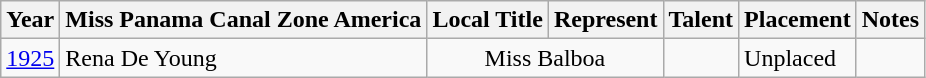<table class="sortable wikitable">
<tr>
<th>Year</th>
<th>Miss Panama Canal Zone America</th>
<th>Local Title</th>
<th>Represent</th>
<th>Talent</th>
<th>Placement</th>
<th>Notes</th>
</tr>
<tr>
<td><a href='#'>1925</a></td>
<td>Rena De Young</td>
<td colspan="2" align="center">Miss Balboa</td>
<td></td>
<td>Unplaced</td>
<td></td>
</tr>
</table>
